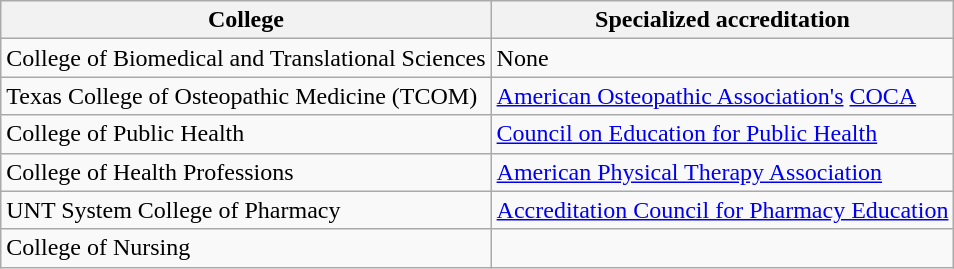<table class="wikitable floatright sortable">
<tr>
<th>College</th>
<th>Specialized accreditation</th>
</tr>
<tr>
<td>College of Biomedical and Translational Sciences</td>
<td>None</td>
</tr>
<tr>
<td>Texas College of Osteopathic Medicine (TCOM)</td>
<td><a href='#'>American Osteopathic Association's</a> <a href='#'>COCA</a></td>
</tr>
<tr>
<td>College of Public Health</td>
<td><a href='#'>Council on Education for Public Health</a></td>
</tr>
<tr>
<td>College of Health Professions</td>
<td><a href='#'>American Physical Therapy Association</a></td>
</tr>
<tr>
<td>UNT System College of Pharmacy</td>
<td><a href='#'>Accreditation Council for Pharmacy Education</a></td>
</tr>
<tr>
<td>College of Nursing</td>
</tr>
</table>
